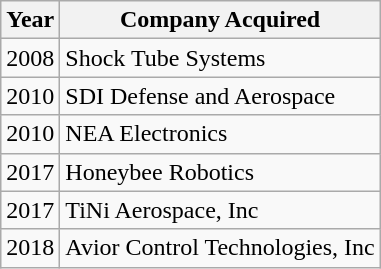<table class="wikitable">
<tr>
<th>Year</th>
<th>Company Acquired</th>
</tr>
<tr>
<td>2008</td>
<td>Shock Tube Systems</td>
</tr>
<tr>
<td>2010</td>
<td>SDI Defense and Aerospace</td>
</tr>
<tr>
<td>2010</td>
<td>NEA Electronics</td>
</tr>
<tr>
<td>2017</td>
<td>Honeybee Robotics</td>
</tr>
<tr>
<td>2017</td>
<td>TiNi Aerospace, Inc</td>
</tr>
<tr>
<td>2018</td>
<td>Avior Control Technologies, Inc</td>
</tr>
</table>
